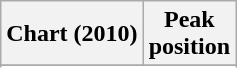<table class="wikitable plainrowheaders sortable" border="1">
<tr>
<th scope="col">Chart (2010)</th>
<th scope="col">Peak<br>position</th>
</tr>
<tr>
</tr>
<tr>
</tr>
<tr>
</tr>
<tr>
</tr>
<tr>
</tr>
<tr>
</tr>
<tr>
</tr>
<tr>
</tr>
<tr>
</tr>
<tr>
</tr>
<tr>
</tr>
<tr>
</tr>
<tr>
</tr>
<tr>
</tr>
<tr>
</tr>
<tr>
</tr>
<tr>
</tr>
<tr>
</tr>
<tr>
</tr>
<tr>
</tr>
<tr>
</tr>
<tr>
</tr>
<tr>
</tr>
</table>
